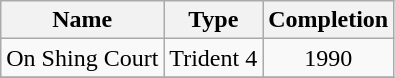<table class="wikitable" style="text-align: center">
<tr>
<th>Name</th>
<th>Type</th>
<th>Completion</th>
</tr>
<tr>
<td>On Shing Court</td>
<td rowspan="1">Trident 4</td>
<td rowspan="1">1990</td>
</tr>
<tr>
</tr>
</table>
